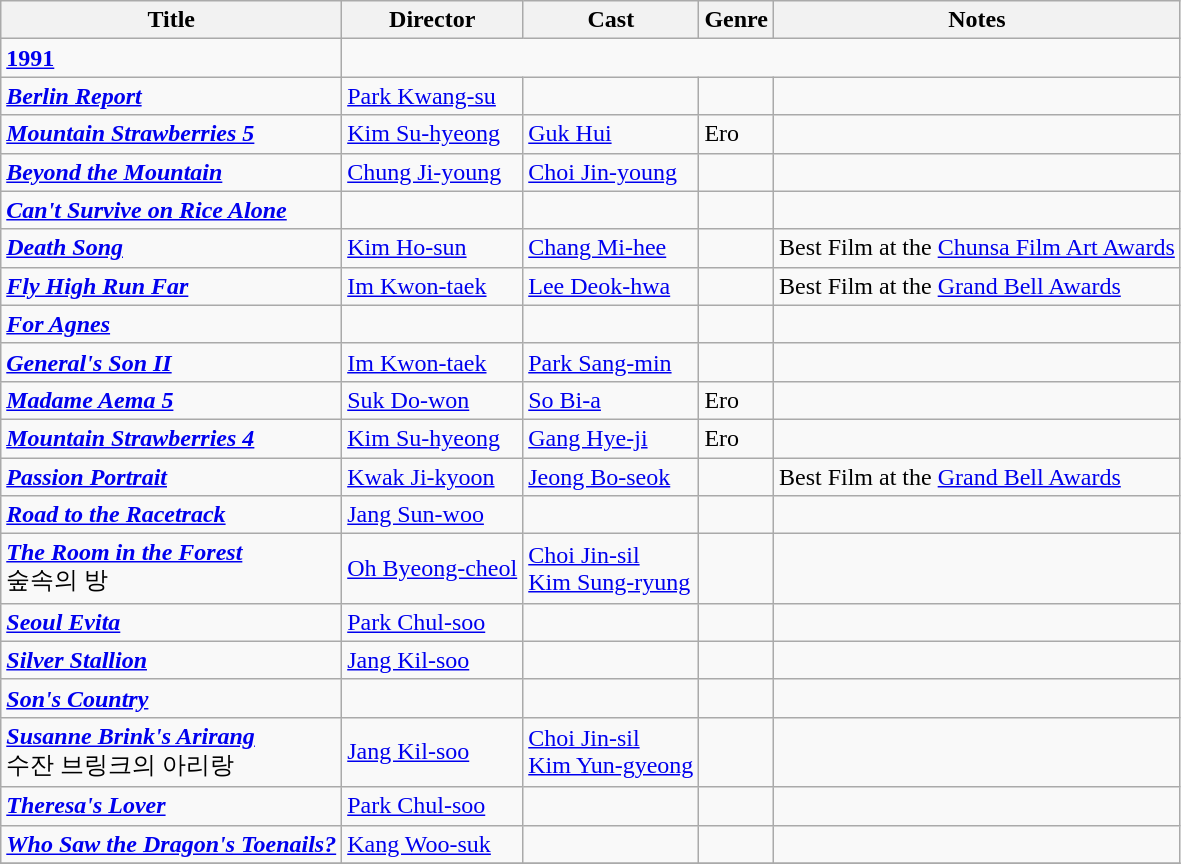<table class="wikitable">
<tr>
<th>Title</th>
<th>Director</th>
<th>Cast</th>
<th>Genre</th>
<th>Notes</th>
</tr>
<tr>
<td><strong><a href='#'>1991</a></strong></td>
</tr>
<tr>
<td><strong><em><a href='#'>Berlin Report</a></em></strong></td>
<td><a href='#'>Park Kwang-su</a></td>
<td></td>
<td></td>
<td></td>
</tr>
<tr>
<td><strong><em><a href='#'>Mountain Strawberries 5</a></em></strong></td>
<td><a href='#'>Kim Su-hyeong</a></td>
<td><a href='#'>Guk Hui</a></td>
<td>Ero</td>
<td></td>
</tr>
<tr>
<td><strong><em><a href='#'>Beyond the Mountain</a></em></strong></td>
<td><a href='#'>Chung Ji-young</a></td>
<td><a href='#'>Choi Jin-young</a></td>
<td></td>
<td></td>
</tr>
<tr>
<td><strong><em><a href='#'>Can't Survive on Rice Alone</a></em></strong></td>
<td></td>
<td></td>
<td></td>
<td></td>
</tr>
<tr>
<td><strong><em><a href='#'>Death Song</a></em></strong></td>
<td><a href='#'>Kim Ho-sun</a></td>
<td><a href='#'>Chang Mi-hee</a></td>
<td></td>
<td>Best Film at the <a href='#'>Chunsa Film Art Awards</a></td>
</tr>
<tr>
<td><strong><em><a href='#'>Fly High Run Far</a></em></strong></td>
<td><a href='#'>Im Kwon-taek</a></td>
<td><a href='#'>Lee Deok-hwa</a></td>
<td></td>
<td>Best Film at the <a href='#'>Grand Bell Awards</a></td>
</tr>
<tr>
<td><strong><em><a href='#'>For Agnes</a></em></strong></td>
<td></td>
<td></td>
<td></td>
<td></td>
</tr>
<tr>
<td><strong><em><a href='#'>General's Son II</a></em></strong></td>
<td><a href='#'>Im Kwon-taek</a></td>
<td><a href='#'>Park Sang-min</a></td>
<td></td>
<td></td>
</tr>
<tr>
<td><strong><em><a href='#'>Madame Aema 5</a></em></strong></td>
<td><a href='#'>Suk Do-won</a></td>
<td><a href='#'>So Bi-a</a></td>
<td>Ero</td>
<td></td>
</tr>
<tr>
<td><strong><em><a href='#'>Mountain Strawberries 4</a></em></strong></td>
<td><a href='#'>Kim Su-hyeong</a></td>
<td><a href='#'>Gang Hye-ji</a></td>
<td>Ero</td>
<td></td>
</tr>
<tr>
<td><strong><em><a href='#'>Passion Portrait</a></em></strong></td>
<td><a href='#'>Kwak Ji-kyoon</a></td>
<td><a href='#'>Jeong Bo-seok</a></td>
<td></td>
<td>Best Film at the <a href='#'>Grand Bell Awards</a></td>
</tr>
<tr>
<td><strong><em><a href='#'>Road to the Racetrack</a></em></strong></td>
<td><a href='#'>Jang Sun-woo</a></td>
<td></td>
<td></td>
<td></td>
</tr>
<tr>
<td><strong><em><a href='#'>The Room in the Forest</a></em></strong><br>숲속의 방</td>
<td><a href='#'>Oh Byeong-cheol</a></td>
<td><a href='#'>Choi Jin-sil</a><br><a href='#'>Kim Sung-ryung</a></td>
<td></td>
<td></td>
</tr>
<tr>
<td><strong><em><a href='#'>Seoul Evita</a></em></strong></td>
<td><a href='#'>Park Chul-soo</a></td>
<td></td>
<td></td>
<td></td>
</tr>
<tr>
<td><strong><em><a href='#'>Silver Stallion</a></em></strong></td>
<td><a href='#'>Jang Kil-soo</a></td>
<td></td>
<td></td>
<td></td>
</tr>
<tr>
<td><strong><em><a href='#'>Son's Country</a></em></strong></td>
<td></td>
<td></td>
<td></td>
<td></td>
</tr>
<tr>
<td><strong><em><a href='#'>Susanne Brink's Arirang</a></em></strong><br>수잔 브링크의 아리랑</td>
<td><a href='#'>Jang Kil-soo</a></td>
<td><a href='#'>Choi Jin-sil</a><br><a href='#'>Kim Yun-gyeong</a></td>
<td></td>
<td></td>
</tr>
<tr>
<td><strong><em><a href='#'>Theresa's Lover</a></em></strong></td>
<td><a href='#'>Park Chul-soo</a></td>
<td></td>
<td></td>
<td></td>
</tr>
<tr>
<td><strong><em><a href='#'>Who Saw the Dragon's Toenails?</a></em></strong></td>
<td><a href='#'>Kang Woo-suk</a></td>
<td></td>
<td></td>
<td></td>
</tr>
<tr>
</tr>
</table>
